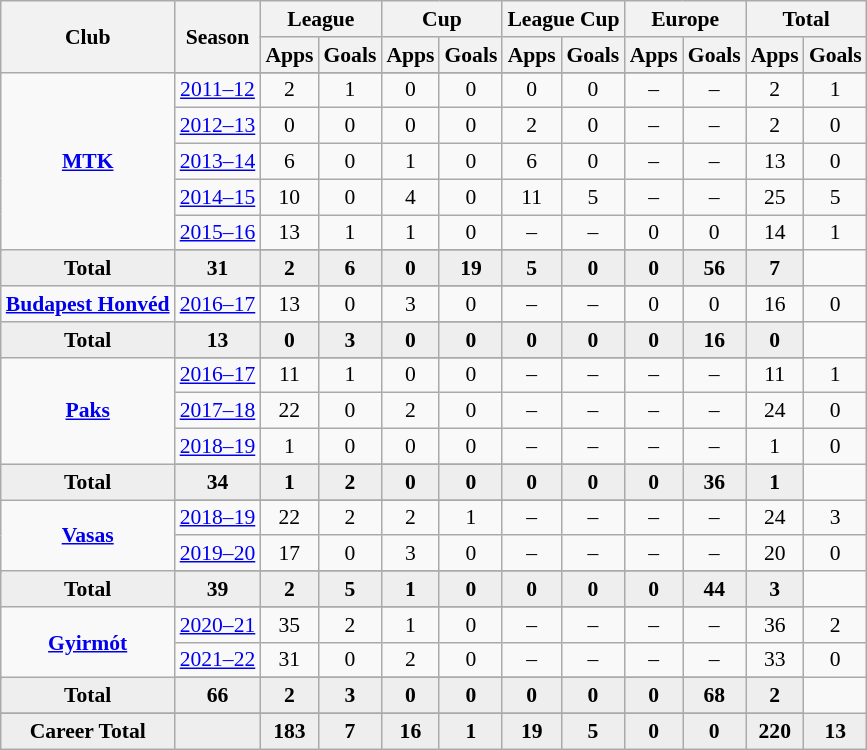<table class="wikitable" style="font-size:90%; text-align: center;">
<tr>
<th rowspan="2">Club</th>
<th rowspan="2">Season</th>
<th colspan="2">League</th>
<th colspan="2">Cup</th>
<th colspan="2">League Cup</th>
<th colspan="2">Europe</th>
<th colspan="2">Total</th>
</tr>
<tr>
<th>Apps</th>
<th>Goals</th>
<th>Apps</th>
<th>Goals</th>
<th>Apps</th>
<th>Goals</th>
<th>Apps</th>
<th>Goals</th>
<th>Apps</th>
<th>Goals</th>
</tr>
<tr ||-||-||-|->
<td rowspan="7" valign="center"><strong><a href='#'>MTK</a></strong></td>
</tr>
<tr>
<td><a href='#'>2011–12</a></td>
<td>2</td>
<td>1</td>
<td>0</td>
<td>0</td>
<td>0</td>
<td>0</td>
<td>–</td>
<td>–</td>
<td>2</td>
<td>1</td>
</tr>
<tr>
<td><a href='#'>2012–13</a></td>
<td>0</td>
<td>0</td>
<td>0</td>
<td>0</td>
<td>2</td>
<td>0</td>
<td>–</td>
<td>–</td>
<td>2</td>
<td>0</td>
</tr>
<tr>
<td><a href='#'>2013–14</a></td>
<td>6</td>
<td>0</td>
<td>1</td>
<td>0</td>
<td>6</td>
<td>0</td>
<td>–</td>
<td>–</td>
<td>13</td>
<td>0</td>
</tr>
<tr>
<td><a href='#'>2014–15</a></td>
<td>10</td>
<td>0</td>
<td>4</td>
<td>0</td>
<td>11</td>
<td>5</td>
<td>–</td>
<td>–</td>
<td>25</td>
<td>5</td>
</tr>
<tr>
<td><a href='#'>2015–16</a></td>
<td>13</td>
<td>1</td>
<td>1</td>
<td>0</td>
<td>–</td>
<td>–</td>
<td>0</td>
<td>0</td>
<td>14</td>
<td>1</td>
</tr>
<tr>
</tr>
<tr style="font-weight:bold; background-color:#eeeeee;">
<td>Total</td>
<td>31</td>
<td>2</td>
<td>6</td>
<td>0</td>
<td>19</td>
<td>5</td>
<td>0</td>
<td>0</td>
<td>56</td>
<td>7</td>
</tr>
<tr>
<td rowspan="3" valign="center"><strong><a href='#'>Budapest Honvéd</a></strong></td>
</tr>
<tr>
<td><a href='#'>2016–17</a></td>
<td>13</td>
<td>0</td>
<td>3</td>
<td>0</td>
<td>–</td>
<td>–</td>
<td>0</td>
<td>0</td>
<td>16</td>
<td>0</td>
</tr>
<tr>
</tr>
<tr style="font-weight:bold; background-color:#eeeeee;">
<td>Total</td>
<td>13</td>
<td>0</td>
<td>3</td>
<td>0</td>
<td>0</td>
<td>0</td>
<td>0</td>
<td>0</td>
<td>16</td>
<td>0</td>
</tr>
<tr>
<td rowspan="5" valign="center"><strong><a href='#'>Paks</a></strong></td>
</tr>
<tr>
<td><a href='#'>2016–17</a></td>
<td>11</td>
<td>1</td>
<td>0</td>
<td>0</td>
<td>–</td>
<td>–</td>
<td>–</td>
<td>–</td>
<td>11</td>
<td>1</td>
</tr>
<tr>
<td><a href='#'>2017–18</a></td>
<td>22</td>
<td>0</td>
<td>2</td>
<td>0</td>
<td>–</td>
<td>–</td>
<td>–</td>
<td>–</td>
<td>24</td>
<td>0</td>
</tr>
<tr>
<td><a href='#'>2018–19</a></td>
<td>1</td>
<td>0</td>
<td>0</td>
<td>0</td>
<td>–</td>
<td>–</td>
<td>–</td>
<td>–</td>
<td>1</td>
<td>0</td>
</tr>
<tr>
</tr>
<tr style="font-weight:bold; background-color:#eeeeee;">
<td>Total</td>
<td>34</td>
<td>1</td>
<td>2</td>
<td>0</td>
<td>0</td>
<td>0</td>
<td>0</td>
<td>0</td>
<td>36</td>
<td>1</td>
</tr>
<tr>
<td rowspan="4" valign="center"><strong><a href='#'>Vasas</a></strong></td>
</tr>
<tr>
<td><a href='#'>2018–19</a></td>
<td>22</td>
<td>2</td>
<td>2</td>
<td>1</td>
<td>–</td>
<td>–</td>
<td>–</td>
<td>–</td>
<td>24</td>
<td>3</td>
</tr>
<tr>
<td><a href='#'>2019–20</a></td>
<td>17</td>
<td>0</td>
<td>3</td>
<td>0</td>
<td>–</td>
<td>–</td>
<td>–</td>
<td>–</td>
<td>20</td>
<td>0</td>
</tr>
<tr>
</tr>
<tr style="font-weight:bold; background-color:#eeeeee;">
<td>Total</td>
<td>39</td>
<td>2</td>
<td>5</td>
<td>1</td>
<td>0</td>
<td>0</td>
<td>0</td>
<td>0</td>
<td>44</td>
<td>3</td>
</tr>
<tr>
<td rowspan="4" valign="center"><strong><a href='#'>Gyirmót</a></strong></td>
</tr>
<tr>
<td><a href='#'>2020–21</a></td>
<td>35</td>
<td>2</td>
<td>1</td>
<td>0</td>
<td>–</td>
<td>–</td>
<td>–</td>
<td>–</td>
<td>36</td>
<td>2</td>
</tr>
<tr>
<td><a href='#'>2021–22</a></td>
<td>31</td>
<td>0</td>
<td>2</td>
<td>0</td>
<td>–</td>
<td>–</td>
<td>–</td>
<td>–</td>
<td>33</td>
<td>0</td>
</tr>
<tr>
</tr>
<tr style="font-weight:bold; background-color:#eeeeee;">
<td>Total</td>
<td>66</td>
<td>2</td>
<td>3</td>
<td>0</td>
<td>0</td>
<td>0</td>
<td>0</td>
<td>0</td>
<td>68</td>
<td>2</td>
</tr>
<tr>
</tr>
<tr style="font-weight:bold; background-color:#eeeeee;">
<td rowspan="2" valign="top"><strong>Career Total</strong></td>
<td></td>
<td><strong>183</strong></td>
<td><strong>7</strong></td>
<td><strong>16</strong></td>
<td><strong>1</strong></td>
<td><strong>19</strong></td>
<td><strong>5</strong></td>
<td><strong>0</strong></td>
<td><strong>0</strong></td>
<td><strong>220</strong></td>
<td><strong>13</strong></td>
</tr>
</table>
